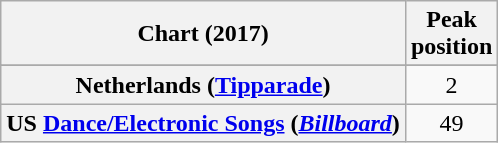<table class="wikitable sortable plainrowheaders" style="text-align:center">
<tr>
<th scope="col">Chart (2017)</th>
<th scope="col">Peak<br> position</th>
</tr>
<tr>
</tr>
<tr>
</tr>
<tr>
<th scope="row">Netherlands (<a href='#'>Tipparade</a>)</th>
<td>2</td>
</tr>
<tr>
<th scope="row">US <a href='#'>Dance/Electronic Songs</a> (<em><a href='#'>Billboard</a></em>)</th>
<td>49</td>
</tr>
</table>
